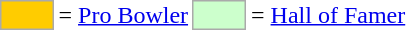<table>
<tr>
<td style="background-color:#FFCC00; border:1px solid #aaaaaa; width:2em;"></td>
<td>= <a href='#'>Pro Bowler</a></td>
<td style="background-color:#CCFFCC; border:1px solid #aaaaaa; width:2em;"></td>
<td>= <a href='#'>Hall of Famer</a></td>
</tr>
</table>
